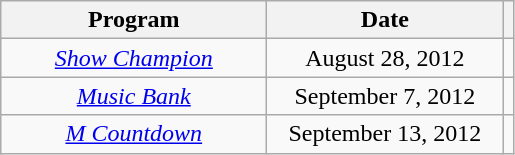<table class="wikitable" style="text-align:center">
<tr>
<th width="170">Program</th>
<th width="150">Date</th>
<th class="unsortable"></th>
</tr>
<tr>
<td><em><a href='#'>Show Champion</a></em></td>
<td>August 28, 2012</td>
<td></td>
</tr>
<tr>
<td><a href='#'><em>Music Bank</em></a></td>
<td>September 7, 2012</td>
<td></td>
</tr>
<tr>
<td><em><a href='#'>M Countdown</a></em></td>
<td>September 13, 2012</td>
<td></td>
</tr>
</table>
